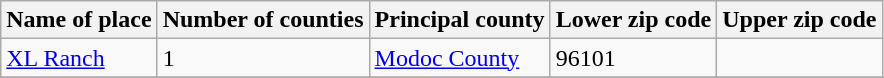<table class="wikitable">
<tr>
<th>Name of place</th>
<th>Number of counties</th>
<th>Principal county</th>
<th>Lower zip code</th>
<th>Upper zip code</th>
</tr>
<tr --->
<td><a href='#'>XL Ranch</a></td>
<td>1</td>
<td><a href='#'>Modoc County</a></td>
<td>96101</td>
<td> </td>
</tr>
<tr --->
</tr>
</table>
